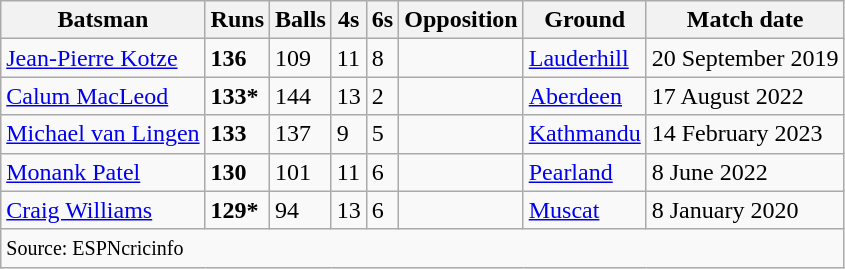<table class="wikitable sortable">
<tr>
<th>Batsman</th>
<th>Runs</th>
<th>Balls</th>
<th>4s</th>
<th>6s</th>
<th>Opposition</th>
<th>Ground</th>
<th>Match date</th>
</tr>
<tr>
<td> <a href='#'>Jean-Pierre Kotze</a></td>
<td><strong>136</strong></td>
<td>109</td>
<td>11</td>
<td>8</td>
<td></td>
<td><a href='#'>Lauderhill</a></td>
<td>20 September 2019</td>
</tr>
<tr>
<td> <a href='#'>Calum MacLeod</a></td>
<td><strong>133*</strong></td>
<td>144</td>
<td>13</td>
<td>2</td>
<td></td>
<td><a href='#'>Aberdeen</a></td>
<td>17 August 2022</td>
</tr>
<tr>
<td> <a href='#'>Michael van Lingen</a></td>
<td><strong>133</strong></td>
<td>137</td>
<td>9</td>
<td>5</td>
<td></td>
<td><a href='#'>Kathmandu</a></td>
<td>14 February 2023</td>
</tr>
<tr>
<td> <a href='#'>Monank Patel</a></td>
<td><strong>130</strong></td>
<td>101</td>
<td>11</td>
<td>6</td>
<td></td>
<td><a href='#'>Pearland</a></td>
<td>8 June 2022</td>
</tr>
<tr>
<td> <a href='#'>Craig Williams</a></td>
<td><strong>129*</strong></td>
<td>94</td>
<td>13</td>
<td>6</td>
<td></td>
<td><a href='#'>Muscat</a></td>
<td>8 January 2020</td>
</tr>
<tr>
<td colspan="8"><small>Source: ESPNcricinfo</small></td>
</tr>
</table>
